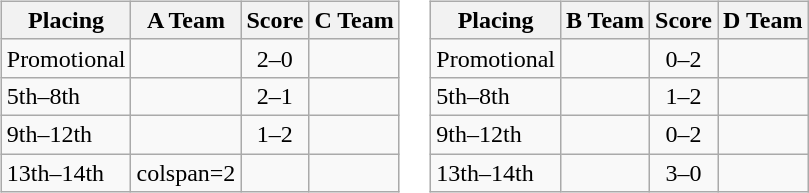<table>
<tr valign=top>
<td><br><table class=wikitable style="border:1px solid #AAAAAA;">
<tr>
<th>Placing</th>
<th>A Team</th>
<th>Score</th>
<th>C Team</th>
</tr>
<tr>
<td>Promotional</td>
<td><strong></strong></td>
<td align="center">2–0</td>
<td></td>
</tr>
<tr>
<td>5th–8th</td>
<td><strong></strong></td>
<td align="center">2–1</td>
<td></td>
</tr>
<tr>
<td>9th–12th</td>
<td></td>
<td align="center">1–2</td>
<td><strong></strong></td>
</tr>
<tr>
<td>13th–14th</td>
<td>colspan=2 </td>
<td></td>
</tr>
</table>
</td>
<td><br><table class=wikitable style="border:1px solid #AAAAAA;">
<tr>
<th>Placing</th>
<th>B Team</th>
<th>Score</th>
<th>D Team</th>
</tr>
<tr>
<td>Promotional</td>
<td></td>
<td align="center">0–2</td>
<td><strong></strong></td>
</tr>
<tr>
<td>5th–8th</td>
<td></td>
<td align="center">1–2</td>
<td><strong></strong></td>
</tr>
<tr>
<td>9th–12th</td>
<td></td>
<td align="center">0–2</td>
<td><strong></strong></td>
</tr>
<tr>
<td>13th–14th</td>
<td><strong></strong></td>
<td align="center">3–0</td>
<td></td>
</tr>
</table>
</td>
</tr>
</table>
